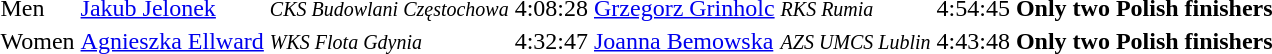<table>
<tr>
<td>Men</td>
<td><a href='#'>Jakub Jelonek</a></td>
<td><small><em>CKS Budowlani Częstochowa</em></small></td>
<td>4:08:28</td>
<td><a href='#'>Grzegorz Grinholc</a></td>
<td><small><em>RKS Rumia</em></small></td>
<td>4:54:45</td>
<th colspan=3>Only two Polish finishers</th>
</tr>
<tr>
<td>Women</td>
<td><a href='#'>Agnieszka Ellward</a></td>
<td><small><em>WKS Flota Gdynia</em></small></td>
<td>4:32:47 </td>
<td><a href='#'>Joanna Bemowska</a></td>
<td><small><em>AZS UMCS Lublin</em></small></td>
<td>4:43:48 </td>
<th colspan=3>Only two Polish finishers</th>
</tr>
</table>
